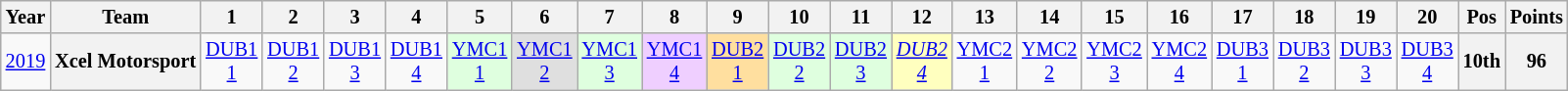<table class="wikitable" style="text-align:center; font-size:85%">
<tr>
<th>Year</th>
<th>Team</th>
<th>1</th>
<th>2</th>
<th>3</th>
<th>4</th>
<th>5</th>
<th>6</th>
<th>7</th>
<th>8</th>
<th>9</th>
<th>10</th>
<th>11</th>
<th>12</th>
<th>13</th>
<th>14</th>
<th>15</th>
<th>16</th>
<th>17</th>
<th>18</th>
<th>19</th>
<th>20</th>
<th>Pos</th>
<th>Points</th>
</tr>
<tr>
<td><a href='#'>2019</a></td>
<th nowrap>Xcel Motorsport</th>
<td><a href='#'>DUB1<br>1</a></td>
<td><a href='#'>DUB1<br>2</a></td>
<td><a href='#'>DUB1<br>3</a></td>
<td><a href='#'>DUB1<br>4</a></td>
<td style="background:#dfffdf"><a href='#'>YMC1<br>1</a><br></td>
<td style="background:#dfdfdf"><a href='#'>YMC1<br>2</a><br></td>
<td style="background:#dfffdf"><a href='#'>YMC1<br>3</a><br></td>
<td style="background:#efcfff"><a href='#'>YMC1<br>4</a><br></td>
<td style="background:#ffdf9f"><a href='#'>DUB2<br>1</a><br></td>
<td style="background:#dfffdf"><a href='#'>DUB2<br>2</a><br></td>
<td style="background:#dfffdf"><a href='#'>DUB2<br>3</a><br></td>
<td style="background:#ffffbf"><em><a href='#'>DUB2<br>4</a></em><br></td>
<td><a href='#'>YMC2<br>1</a></td>
<td><a href='#'>YMC2<br>2</a></td>
<td><a href='#'>YMC2<br>3</a></td>
<td><a href='#'>YMC2<br>4</a></td>
<td><a href='#'>DUB3<br>1</a></td>
<td><a href='#'>DUB3<br>2</a></td>
<td><a href='#'>DUB3<br>3</a></td>
<td><a href='#'>DUB3<br>4</a></td>
<th>10th</th>
<th>96</th>
</tr>
</table>
